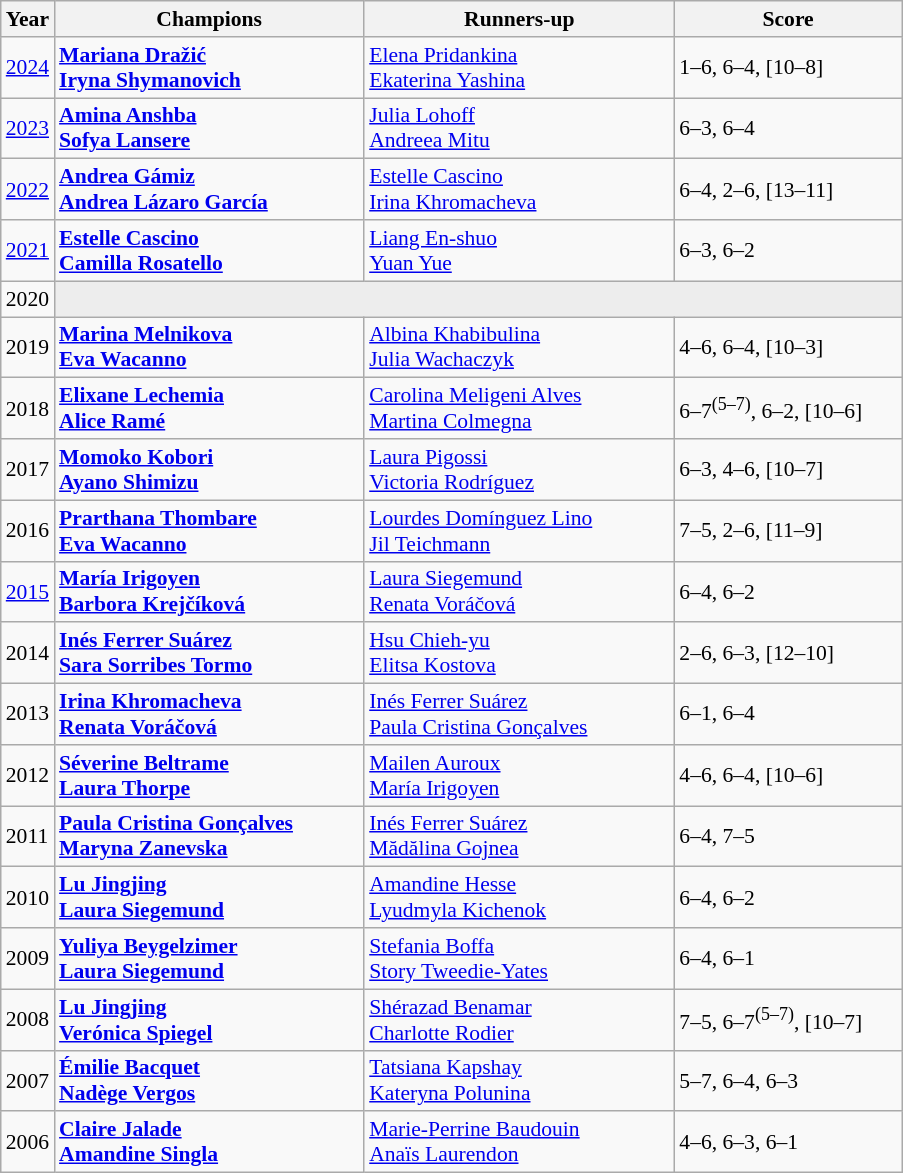<table class="wikitable" style="font-size:90%">
<tr>
<th>Year</th>
<th width="200">Champions</th>
<th width="200">Runners-up</th>
<th width="145">Score</th>
</tr>
<tr>
<td><a href='#'>2024</a></td>
<td> <strong><a href='#'>Mariana Dražić</a></strong> <br>  <strong><a href='#'>Iryna Shymanovich</a></strong></td>
<td> <a href='#'>Elena Pridankina</a> <br>  <a href='#'>Ekaterina Yashina</a></td>
<td>1–6, 6–4, [10–8]</td>
</tr>
<tr>
<td><a href='#'>2023</a></td>
<td> <strong><a href='#'>Amina Anshba</a></strong> <br>  <strong><a href='#'>Sofya Lansere</a></strong></td>
<td> <a href='#'>Julia Lohoff</a> <br>  <a href='#'>Andreea Mitu</a></td>
<td>6–3, 6–4</td>
</tr>
<tr>
<td><a href='#'>2022</a></td>
<td> <strong><a href='#'>Andrea Gámiz</a></strong> <br>  <strong><a href='#'>Andrea Lázaro García</a></strong></td>
<td> <a href='#'>Estelle Cascino</a> <br>  <a href='#'>Irina Khromacheva</a></td>
<td>6–4, 2–6, [13–11]</td>
</tr>
<tr>
<td><a href='#'>2021</a></td>
<td> <strong><a href='#'>Estelle Cascino</a></strong> <br>  <strong><a href='#'>Camilla Rosatello</a></strong></td>
<td> <a href='#'>Liang En-shuo</a> <br>  <a href='#'>Yuan Yue</a></td>
<td>6–3, 6–2</td>
</tr>
<tr>
<td>2020</td>
<td colspan=3 bgcolor="#ededed"></td>
</tr>
<tr>
<td>2019</td>
<td> <strong><a href='#'>Marina Melnikova</a></strong> <br>  <strong><a href='#'>Eva Wacanno</a></strong></td>
<td> <a href='#'>Albina Khabibulina</a> <br>  <a href='#'>Julia Wachaczyk</a></td>
<td>4–6, 6–4, [10–3]</td>
</tr>
<tr>
<td>2018</td>
<td> <strong><a href='#'>Elixane Lechemia</a></strong> <br>  <strong><a href='#'>Alice Ramé</a></strong></td>
<td> <a href='#'>Carolina Meligeni Alves</a> <br>  <a href='#'>Martina Colmegna</a></td>
<td>6–7<sup>(5–7)</sup>, 6–2, [10–6]</td>
</tr>
<tr>
<td>2017</td>
<td> <strong><a href='#'>Momoko Kobori</a></strong> <br>  <strong><a href='#'>Ayano Shimizu</a></strong></td>
<td> <a href='#'>Laura Pigossi</a> <br>  <a href='#'>Victoria Rodríguez</a></td>
<td>6–3, 4–6, [10–7]</td>
</tr>
<tr>
<td>2016</td>
<td> <strong><a href='#'>Prarthana Thombare</a></strong> <br>  <strong><a href='#'>Eva Wacanno</a></strong></td>
<td> <a href='#'>Lourdes Domínguez Lino</a> <br>  <a href='#'>Jil Teichmann</a></td>
<td>7–5, 2–6, [11–9]</td>
</tr>
<tr>
<td><a href='#'>2015</a></td>
<td> <strong><a href='#'>María Irigoyen</a></strong> <br>  <strong><a href='#'>Barbora Krejčíková</a></strong></td>
<td> <a href='#'>Laura Siegemund</a> <br>  <a href='#'>Renata Voráčová</a></td>
<td>6–4, 6–2</td>
</tr>
<tr>
<td>2014</td>
<td> <strong><a href='#'>Inés Ferrer Suárez</a></strong> <br>  <strong><a href='#'>Sara Sorribes Tormo</a></strong></td>
<td> <a href='#'>Hsu Chieh-yu</a> <br>  <a href='#'>Elitsa Kostova</a></td>
<td>2–6, 6–3, [12–10]</td>
</tr>
<tr>
<td>2013</td>
<td> <strong><a href='#'>Irina Khromacheva</a></strong> <br>  <strong><a href='#'>Renata Voráčová</a></strong></td>
<td> <a href='#'>Inés Ferrer Suárez</a> <br>  <a href='#'>Paula Cristina Gonçalves</a></td>
<td>6–1, 6–4</td>
</tr>
<tr>
<td>2012</td>
<td> <strong><a href='#'>Séverine Beltrame</a></strong> <br>  <strong><a href='#'>Laura Thorpe</a></strong></td>
<td> <a href='#'>Mailen Auroux</a> <br>  <a href='#'>María Irigoyen</a></td>
<td>4–6, 6–4, [10–6]</td>
</tr>
<tr>
<td>2011</td>
<td> <strong><a href='#'>Paula Cristina Gonçalves</a></strong> <br>  <strong><a href='#'>Maryna Zanevska</a></strong></td>
<td> <a href='#'>Inés Ferrer Suárez</a> <br>  <a href='#'>Mădălina Gojnea</a></td>
<td>6–4, 7–5</td>
</tr>
<tr>
<td>2010</td>
<td> <strong><a href='#'>Lu Jingjing</a></strong> <br>  <strong><a href='#'>Laura Siegemund</a></strong></td>
<td> <a href='#'>Amandine Hesse</a> <br>  <a href='#'>Lyudmyla Kichenok</a></td>
<td>6–4, 6–2</td>
</tr>
<tr>
<td>2009</td>
<td> <strong><a href='#'>Yuliya Beygelzimer</a></strong> <br>  <strong><a href='#'>Laura Siegemund</a></strong></td>
<td> <a href='#'>Stefania Boffa</a> <br>  <a href='#'>Story Tweedie-Yates</a></td>
<td>6–4, 6–1</td>
</tr>
<tr>
<td>2008</td>
<td> <strong><a href='#'>Lu Jingjing</a></strong> <br>  <strong><a href='#'>Verónica Spiegel</a></strong></td>
<td> <a href='#'>Shérazad Benamar</a> <br>  <a href='#'>Charlotte Rodier</a></td>
<td>7–5, 6–7<sup>(5–7)</sup>, [10–7]</td>
</tr>
<tr>
<td>2007</td>
<td> <strong><a href='#'>Émilie Bacquet</a></strong> <br>  <strong><a href='#'>Nadège Vergos</a></strong></td>
<td> <a href='#'>Tatsiana Kapshay</a> <br>  <a href='#'>Kateryna Polunina</a></td>
<td>5–7, 6–4, 6–3</td>
</tr>
<tr>
<td>2006</td>
<td> <strong><a href='#'>Claire Jalade</a></strong> <br>  <strong><a href='#'>Amandine Singla</a></strong></td>
<td> <a href='#'>Marie-Perrine Baudouin</a> <br>  <a href='#'>Anaïs Laurendon</a></td>
<td>4–6, 6–3, 6–1</td>
</tr>
</table>
